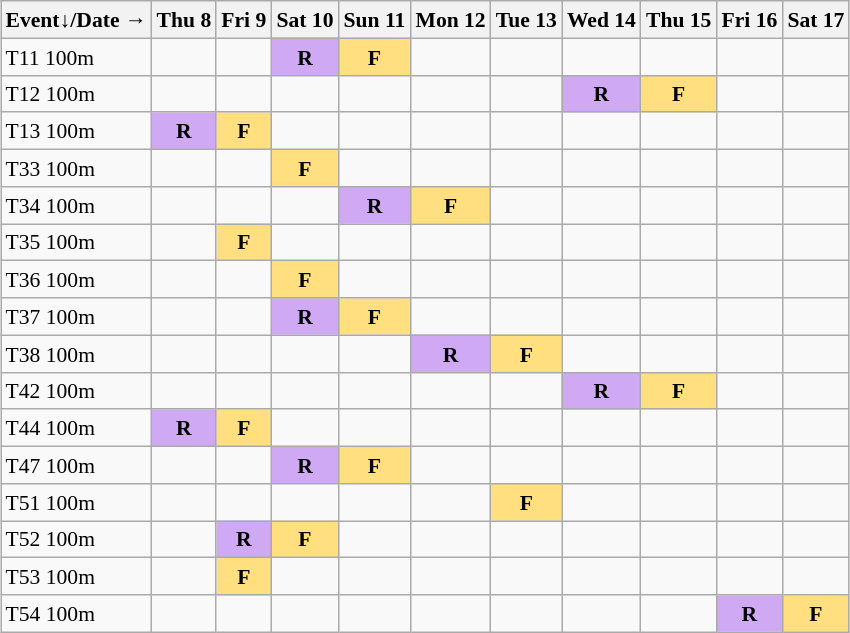<table class="wikitable" style="margin:0.5em auto; font-size:90%; line-height:1.25em;">
<tr align="center">
<th>Event↓/Date →</th>
<th>Thu 8</th>
<th>Fri 9</th>
<th>Sat 10</th>
<th>Sun 11</th>
<th>Mon 12</th>
<th>Tue 13</th>
<th>Wed 14</th>
<th>Thu 15</th>
<th>Fri 16</th>
<th>Sat 17</th>
</tr>
<tr align="center">
<td align="left">T11 100m</td>
<td></td>
<td></td>
<td bgcolor="#D0A9F5"><strong>R</strong></td>
<td bgcolor="#FFDF80"><strong>F</strong></td>
<td></td>
<td></td>
<td></td>
<td></td>
<td></td>
<td></td>
</tr>
<tr align="center">
<td align="left">T12 100m</td>
<td></td>
<td></td>
<td></td>
<td></td>
<td></td>
<td></td>
<td bgcolor="#D0A9F5"><strong>R</strong></td>
<td bgcolor="#FFDF80"><strong>F</strong></td>
<td></td>
<td></td>
</tr>
<tr align="center">
<td align="left">T13 100m</td>
<td bgcolor="#D0A9F5"><strong>R</strong></td>
<td bgcolor="#FFDF80"><strong>F</strong></td>
<td></td>
<td></td>
<td></td>
<td></td>
<td></td>
<td></td>
<td></td>
<td></td>
</tr>
<tr align="center">
<td align="left">T33 100m</td>
<td></td>
<td></td>
<td bgcolor="#FFDF80"><strong>F</strong></td>
<td></td>
<td></td>
<td></td>
<td></td>
<td></td>
<td></td>
<td></td>
</tr>
<tr align="center">
<td align="left">T34 100m</td>
<td></td>
<td></td>
<td></td>
<td bgcolor="#D0A9F5"><strong>R</strong></td>
<td bgcolor="#FFDF80"><strong>F</strong></td>
<td></td>
<td></td>
<td></td>
<td></td>
<td></td>
</tr>
<tr align="center">
<td align="left">T35 100m</td>
<td></td>
<td bgcolor="#FFDF80"><strong>F</strong></td>
<td></td>
<td></td>
<td></td>
<td></td>
<td></td>
<td></td>
<td></td>
<td></td>
</tr>
<tr align="center">
<td align="left">T36 100m</td>
<td></td>
<td></td>
<td bgcolor="#FFDF80"><strong>F</strong></td>
<td></td>
<td></td>
<td></td>
<td></td>
<td></td>
<td></td>
<td></td>
</tr>
<tr align="center">
<td align="left">T37 100m</td>
<td></td>
<td></td>
<td bgcolor="#D0A9F5"><strong>R</strong></td>
<td bgcolor="#FFDF80"><strong>F</strong></td>
<td></td>
<td></td>
<td></td>
<td></td>
<td></td>
<td></td>
</tr>
<tr align="center">
<td align="left">T38 100m</td>
<td></td>
<td></td>
<td></td>
<td></td>
<td bgcolor="#D0A9F5"><strong>R</strong></td>
<td bgcolor="#FFDF80"><strong>F</strong></td>
<td></td>
<td></td>
<td></td>
<td></td>
</tr>
<tr align="center">
<td align="left">T42 100m</td>
<td></td>
<td></td>
<td></td>
<td></td>
<td></td>
<td></td>
<td bgcolor="#D0A9F5"><strong>R</strong></td>
<td bgcolor="#FFDF80"><strong>F</strong></td>
<td></td>
<td></td>
</tr>
<tr align="center">
<td align="left">T44 100m</td>
<td bgcolor="#D0A9F5"><strong>R</strong></td>
<td bgcolor="#FFDF80"><strong>F</strong></td>
<td></td>
<td></td>
<td></td>
<td></td>
<td></td>
<td></td>
<td></td>
<td></td>
</tr>
<tr align="center">
<td align="left">T47 100m</td>
<td></td>
<td></td>
<td bgcolor="#D0A9F5"><strong>R</strong></td>
<td bgcolor="#FFDF80"><strong>F</strong></td>
<td></td>
<td></td>
<td></td>
<td></td>
<td></td>
<td></td>
</tr>
<tr align="center">
<td align="left">T51 100m</td>
<td></td>
<td></td>
<td></td>
<td></td>
<td></td>
<td bgcolor="#FFDF80"><strong>F</strong></td>
<td></td>
<td></td>
<td></td>
<td></td>
</tr>
<tr align="center">
<td align="left">T52 100m</td>
<td></td>
<td bgcolor="#D0A9F5"><strong>R</strong></td>
<td bgcolor="#FFDF80"><strong>F</strong></td>
<td></td>
<td></td>
<td></td>
<td></td>
<td></td>
<td></td>
<td></td>
</tr>
<tr align="center">
<td align="left">T53 100m</td>
<td></td>
<td bgcolor="#FFDF80"><strong>F</strong></td>
<td></td>
<td></td>
<td></td>
<td></td>
<td></td>
<td></td>
<td></td>
<td></td>
</tr>
<tr align="center">
<td align="left">T54 100m</td>
<td></td>
<td></td>
<td></td>
<td></td>
<td></td>
<td></td>
<td></td>
<td></td>
<td bgcolor="#D0A9F5"><strong>R</strong></td>
<td bgcolor="#FFDF80"><strong>F</strong></td>
</tr>
</table>
